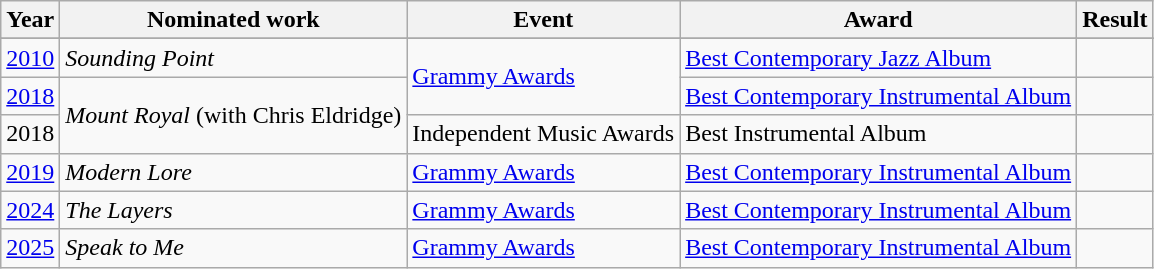<table class="wikitable">
<tr>
<th style="text-align:center;">Year</th>
<th style="text-align:center;">Nominated work</th>
<th style="text-align:center;">Event</th>
<th style="text-align:center;">Award</th>
<th style="text-align:center;">Result</th>
</tr>
<tr>
</tr>
<tr>
<td><a href='#'>2010</a></td>
<td><em>Sounding Point</em></td>
<td rowspan=2><a href='#'>Grammy Awards</a></td>
<td><a href='#'>Best Contemporary Jazz Album</a></td>
<td></td>
</tr>
<tr>
<td><a href='#'>2018</a></td>
<td rowspan="2"><em>Mount Royal</em> (with Chris Eldridge)</td>
<td><a href='#'>Best Contemporary Instrumental Album</a></td>
<td></td>
</tr>
<tr>
<td>2018</td>
<td>Independent Music Awards</td>
<td>Best Instrumental Album</td>
<td></td>
</tr>
<tr>
<td><a href='#'>2019</a></td>
<td><em>Modern Lore</em></td>
<td><a href='#'>Grammy Awards</a></td>
<td><a href='#'>Best Contemporary Instrumental Album</a></td>
<td></td>
</tr>
<tr>
<td><a href='#'>2024</a></td>
<td><em>The Layers</em></td>
<td><a href='#'>Grammy Awards</a></td>
<td><a href='#'>Best Contemporary Instrumental Album</a></td>
<td></td>
</tr>
<tr>
<td><a href='#'>2025</a></td>
<td><em>Speak to Me</em></td>
<td><a href='#'>Grammy Awards</a></td>
<td><a href='#'>Best Contemporary Instrumental Album</a></td>
<td></td>
</tr>
</table>
